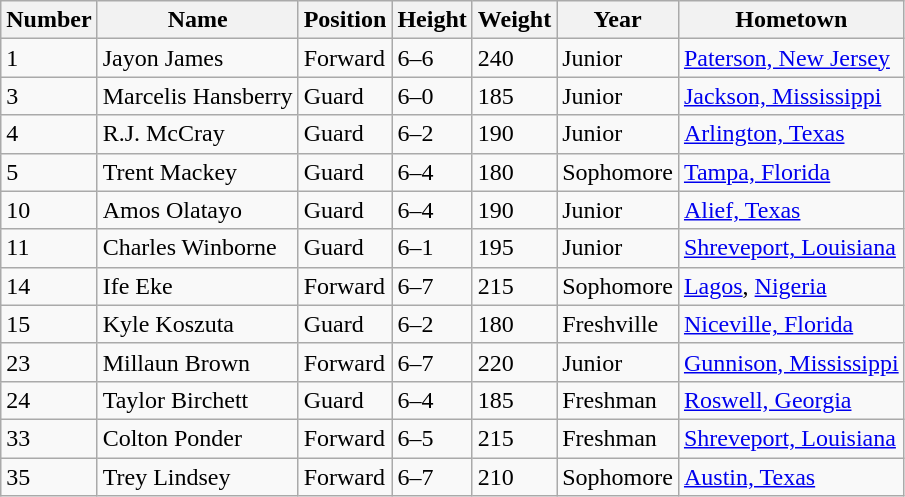<table class="wikitable">
<tr>
<th>Number</th>
<th>Name</th>
<th>Position</th>
<th>Height</th>
<th>Weight</th>
<th>Year</th>
<th>Hometown</th>
</tr>
<tr>
<td>1</td>
<td>Jayon James</td>
<td>Forward</td>
<td>6–6</td>
<td>240</td>
<td>Junior</td>
<td><a href='#'>Paterson, New Jersey</a></td>
</tr>
<tr>
<td>3</td>
<td>Marcelis Hansberry</td>
<td>Guard</td>
<td>6–0</td>
<td>185</td>
<td>Junior</td>
<td><a href='#'>Jackson, Mississippi</a></td>
</tr>
<tr>
<td>4</td>
<td>R.J. McCray</td>
<td>Guard</td>
<td>6–2</td>
<td>190</td>
<td>Junior</td>
<td><a href='#'>Arlington, Texas</a></td>
</tr>
<tr>
<td>5</td>
<td>Trent Mackey</td>
<td>Guard</td>
<td>6–4</td>
<td>180</td>
<td>Sophomore</td>
<td><a href='#'>Tampa, Florida</a></td>
</tr>
<tr>
<td>10</td>
<td>Amos Olatayo</td>
<td>Guard</td>
<td>6–4</td>
<td>190</td>
<td>Junior</td>
<td><a href='#'>Alief, Texas</a></td>
</tr>
<tr>
<td>11</td>
<td>Charles Winborne</td>
<td>Guard</td>
<td>6–1</td>
<td>195</td>
<td>Junior</td>
<td><a href='#'>Shreveport, Louisiana</a></td>
</tr>
<tr>
<td>14</td>
<td>Ife Eke</td>
<td>Forward</td>
<td>6–7</td>
<td>215</td>
<td>Sophomore</td>
<td><a href='#'>Lagos</a>, <a href='#'>Nigeria</a></td>
</tr>
<tr>
<td>15</td>
<td>Kyle Koszuta</td>
<td>Guard</td>
<td>6–2</td>
<td>180</td>
<td>Freshville</td>
<td><a href='#'>Niceville, Florida</a></td>
</tr>
<tr>
<td>23</td>
<td>Millaun Brown</td>
<td>Forward</td>
<td>6–7</td>
<td>220</td>
<td>Junior</td>
<td><a href='#'>Gunnison, Mississippi</a></td>
</tr>
<tr>
<td>24</td>
<td>Taylor Birchett</td>
<td>Guard</td>
<td>6–4</td>
<td>185</td>
<td>Freshman</td>
<td><a href='#'>Roswell, Georgia</a></td>
</tr>
<tr>
<td>33</td>
<td>Colton Ponder</td>
<td>Forward</td>
<td>6–5</td>
<td>215</td>
<td>Freshman</td>
<td><a href='#'>Shreveport, Louisiana</a></td>
</tr>
<tr>
<td>35</td>
<td>Trey Lindsey</td>
<td>Forward</td>
<td>6–7</td>
<td>210</td>
<td>Sophomore</td>
<td><a href='#'>Austin, Texas</a></td>
</tr>
</table>
